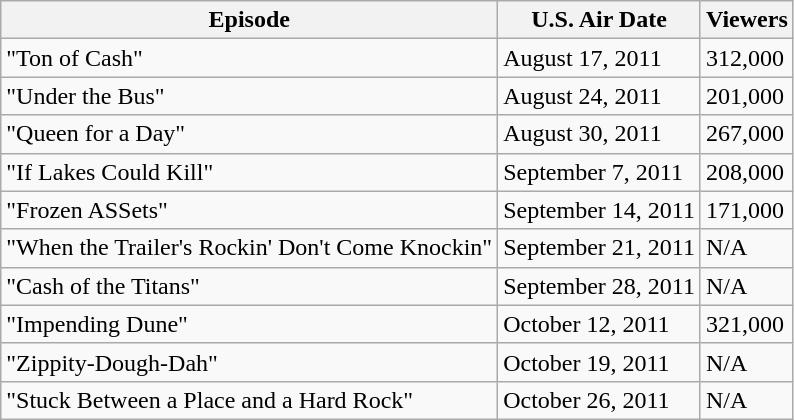<table class="wikitable sortable">
<tr>
<th>Episode</th>
<th>U.S. Air Date</th>
<th>Viewers</th>
</tr>
<tr>
<td>"Ton of Cash"</td>
<td>August 17, 2011</td>
<td>312,000</td>
</tr>
<tr>
<td>"Under the Bus"</td>
<td>August 24, 2011</td>
<td>201,000</td>
</tr>
<tr>
<td>"Queen for a Day"</td>
<td>August 30, 2011</td>
<td>267,000</td>
</tr>
<tr>
<td>"If Lakes Could Kill"</td>
<td>September 7, 2011</td>
<td>208,000</td>
</tr>
<tr>
<td>"Frozen ASSets"</td>
<td>September 14, 2011</td>
<td>171,000</td>
</tr>
<tr>
<td>"When the Trailer's Rockin' Don't Come Knockin"</td>
<td>September 21, 2011</td>
<td>N/A</td>
</tr>
<tr>
<td>"Cash of the Titans"</td>
<td>September 28, 2011</td>
<td>N/A</td>
</tr>
<tr>
<td>"Impending Dune"</td>
<td>October 12, 2011</td>
<td>321,000</td>
</tr>
<tr>
<td>"Zippity-Dough-Dah"</td>
<td>October 19, 2011</td>
<td>N/A</td>
</tr>
<tr>
<td>"Stuck Between a Place and a Hard Rock"</td>
<td>October 26, 2011</td>
<td>N/A</td>
</tr>
</table>
